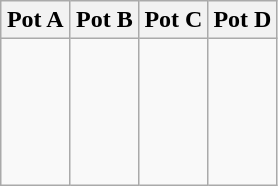<table class=wikitable>
<tr>
<th width=25%>Pot A</th>
<th width=25%>Pot B</th>
<th width=25%>Pot C</th>
<th width=25%>Pot D</th>
</tr>
<tr valign=top>
<td><br><br>
<br>
<br>
<br>
</td>
<td><br><br>
<br>
<br>
<br>
</td>
<td><br><br>
<br>
<br>
<br>
</td>
<td><br><br>
<br>
<br>
<br>
</td>
</tr>
</table>
